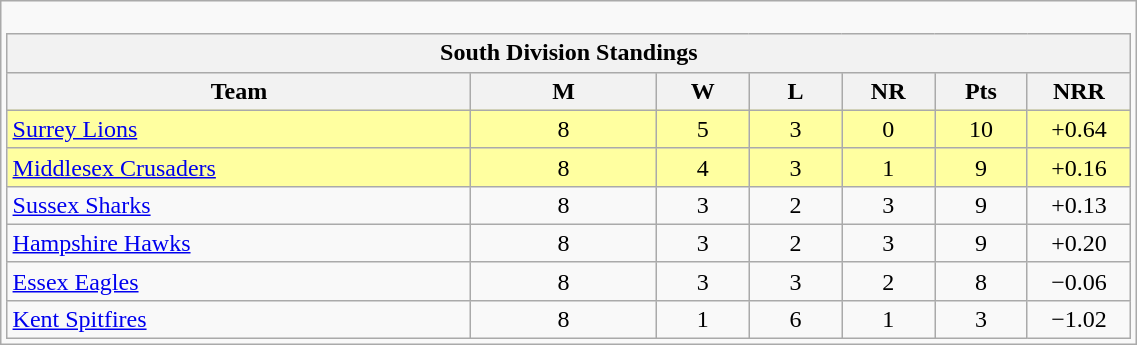<table class="wikitable" style="width:60%;">
<tr>
<td width=100%><br><table style="border-collapse:collapse" border=1 cellspacing=0 cellpadding=5>
<tr style="text-align:center; background:#efefef;">
<th colspan="7">South Division Standings</th>
</tr>
<tr>
<th width=25%>Team</th>
<th width=10%>M</th>
<th width=5%>W</th>
<th width=5%>L</th>
<th width=5%>NR</th>
<th width=5%>Pts</th>
<th width=5%>NRR</th>
</tr>
<tr style="text-align:center; background:#ffffa0;">
<td align=left><a href='#'>Surrey Lions</a></td>
<td>8</td>
<td>5</td>
<td>3</td>
<td>0</td>
<td>10</td>
<td>+0.64</td>
</tr>
<tr style="text-align:center; background:#ffffa0;">
<td align=left><a href='#'>Middlesex Crusaders</a></td>
<td>8</td>
<td>4</td>
<td>3</td>
<td>1</td>
<td>9</td>
<td>+0.16</td>
</tr>
<tr align=center>
<td align=left><a href='#'>Sussex Sharks</a></td>
<td>8</td>
<td>3</td>
<td>2</td>
<td>3</td>
<td>9</td>
<td>+0.13</td>
</tr>
<tr align=center>
<td align=left><a href='#'>Hampshire Hawks</a></td>
<td>8</td>
<td>3</td>
<td>2</td>
<td>3</td>
<td>9</td>
<td>+0.20</td>
</tr>
<tr align=center>
<td align=left><a href='#'>Essex Eagles</a></td>
<td>8</td>
<td>3</td>
<td>3</td>
<td>2</td>
<td>8</td>
<td>−0.06</td>
</tr>
<tr align=center>
<td align=left><a href='#'>Kent Spitfires</a></td>
<td>8</td>
<td>1</td>
<td>6</td>
<td>1</td>
<td>3</td>
<td>−1.02</td>
</tr>
</table>
</td>
</tr>
</table>
